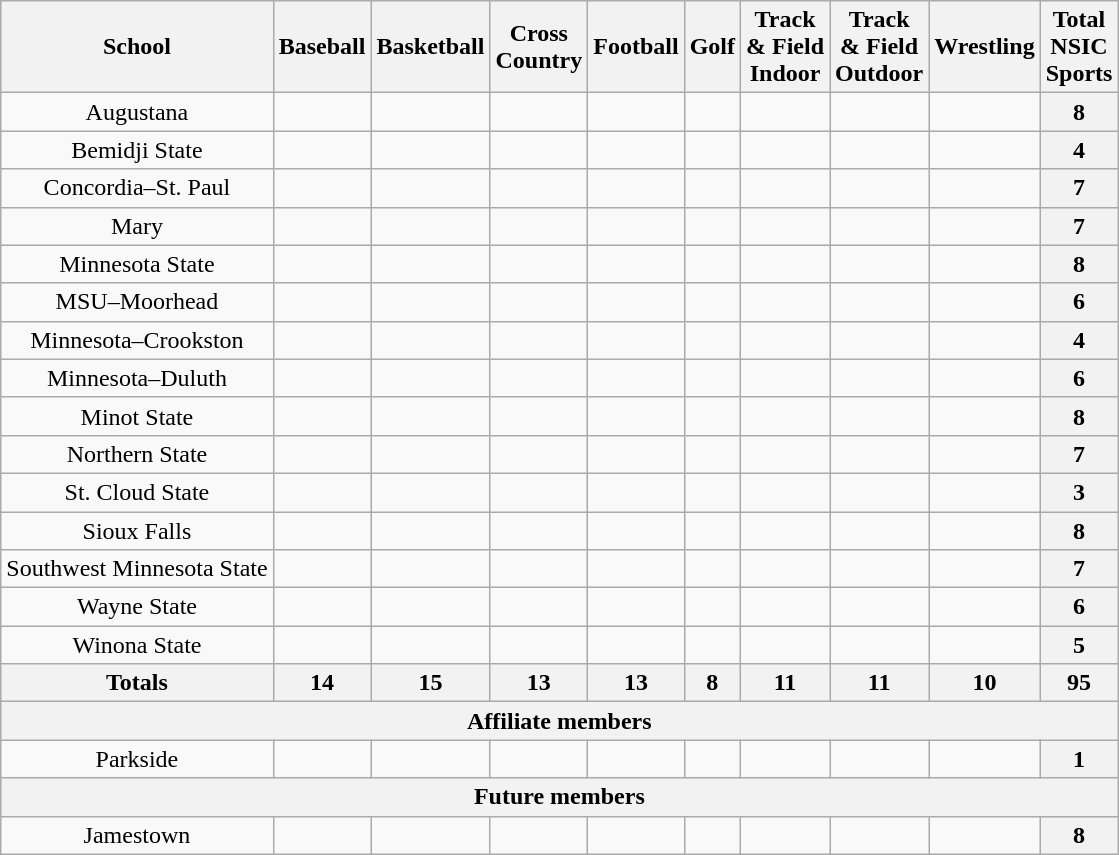<table class="wikitable" style="text-align:center">
<tr>
<th>School</th>
<th>Baseball</th>
<th>Basketball</th>
<th>Cross<br>Country</th>
<th>Football</th>
<th>Golf</th>
<th>Track<br>& Field<br>Indoor</th>
<th>Track<br>& Field<br>Outdoor</th>
<th>Wrestling</th>
<th>Total<br>NSIC<br>Sports</th>
</tr>
<tr>
<td>Augustana</td>
<td></td>
<td></td>
<td></td>
<td></td>
<td></td>
<td></td>
<td></td>
<td></td>
<th>8</th>
</tr>
<tr>
<td>Bemidji State</td>
<td></td>
<td></td>
<td></td>
<td></td>
<td></td>
<td></td>
<td></td>
<td></td>
<th>4</th>
</tr>
<tr>
<td>Concordia–St. Paul</td>
<td></td>
<td></td>
<td></td>
<td></td>
<td></td>
<td></td>
<td></td>
<td></td>
<th>7</th>
</tr>
<tr>
<td>Mary</td>
<td></td>
<td></td>
<td></td>
<td></td>
<td></td>
<td></td>
<td></td>
<td></td>
<th>7</th>
</tr>
<tr>
<td>Minnesota State</td>
<td></td>
<td></td>
<td></td>
<td></td>
<td></td>
<td></td>
<td></td>
<td></td>
<th>8</th>
</tr>
<tr>
<td>MSU–Moorhead</td>
<td></td>
<td></td>
<td></td>
<td></td>
<td></td>
<td></td>
<td></td>
<td></td>
<th>6</th>
</tr>
<tr>
<td>Minnesota–Crookston</td>
<td></td>
<td></td>
<td></td>
<td></td>
<td></td>
<td></td>
<td></td>
<td></td>
<th>4</th>
</tr>
<tr>
<td>Minnesota–Duluth</td>
<td></td>
<td></td>
<td></td>
<td></td>
<td></td>
<td></td>
<td></td>
<td></td>
<th>6</th>
</tr>
<tr>
<td>Minot State</td>
<td></td>
<td></td>
<td></td>
<td></td>
<td></td>
<td></td>
<td></td>
<td></td>
<th>8</th>
</tr>
<tr>
<td>Northern State</td>
<td></td>
<td></td>
<td></td>
<td></td>
<td></td>
<td></td>
<td></td>
<td></td>
<th>7</th>
</tr>
<tr>
<td>St. Cloud State</td>
<td></td>
<td></td>
<td></td>
<td></td>
<td></td>
<td></td>
<td></td>
<td></td>
<th>3</th>
</tr>
<tr>
<td>Sioux Falls</td>
<td></td>
<td></td>
<td></td>
<td></td>
<td></td>
<td></td>
<td></td>
<td></td>
<th>8</th>
</tr>
<tr>
<td>Southwest Minnesota State</td>
<td></td>
<td></td>
<td></td>
<td></td>
<td></td>
<td></td>
<td></td>
<td></td>
<th>7</th>
</tr>
<tr>
<td>Wayne State</td>
<td></td>
<td></td>
<td></td>
<td></td>
<td></td>
<td></td>
<td></td>
<td></td>
<th>6</th>
</tr>
<tr>
<td>Winona State</td>
<td></td>
<td></td>
<td></td>
<td></td>
<td></td>
<td></td>
<td></td>
<td></td>
<th>5</th>
</tr>
<tr>
<th>Totals</th>
<th>14</th>
<th>15</th>
<th>13</th>
<th>13</th>
<th>8</th>
<th>11</th>
<th>11</th>
<th>10</th>
<th>95</th>
</tr>
<tr>
<th scope="row" colspan=10>Affiliate members</th>
</tr>
<tr>
<td>Parkside</td>
<td></td>
<td></td>
<td></td>
<td></td>
<td></td>
<td></td>
<td></td>
<td></td>
<th>1</th>
</tr>
<tr>
<th scope="row" colspan=10>Future members</th>
</tr>
<tr>
<td>Jamestown</td>
<td></td>
<td></td>
<td></td>
<td></td>
<td></td>
<td></td>
<td></td>
<td></td>
<th>8</th>
</tr>
</table>
